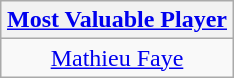<table class=wikitable style="text-align:center; margin:auto">
<tr>
<th><a href='#'>Most Valuable Player</a></th>
</tr>
<tr>
<td> <a href='#'>Mathieu Faye</a></td>
</tr>
</table>
